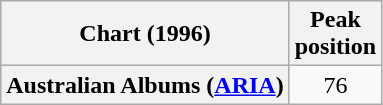<table class="wikitable plainrowheaders" style="text-align:center;">
<tr>
<th align="left">Chart (1996)</th>
<th align="left">Peak<br>position</th>
</tr>
<tr>
<th scope="row">Australian Albums (<a href='#'>ARIA</a>)</th>
<td>76</td>
</tr>
</table>
